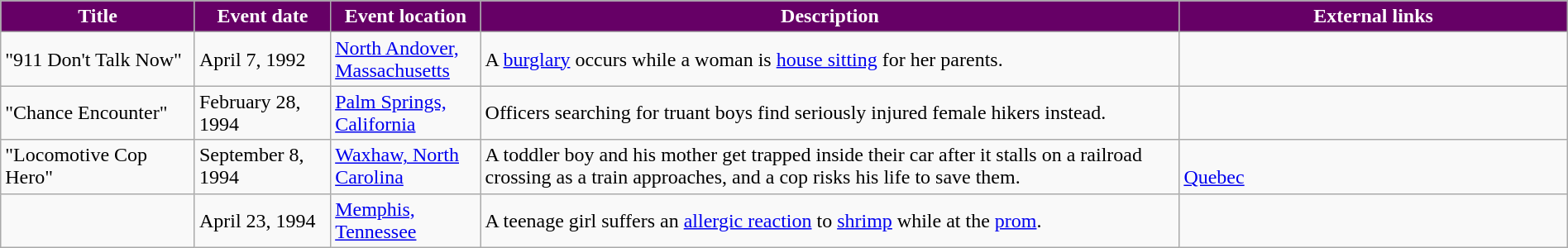<table class="wikitable" style="width: 100%;">
<tr>
<th style="background: #660066; color: #FFFFFF; width: 10%;">Title</th>
<th style="background: #660066; color: #FFFFFF; width: 7%;">Event date</th>
<th style="background: #660066; color: #FFFFFF; width: 7%;">Event location</th>
<th style="background: #660066; color: #FFFFFF; width: 36%;">Description</th>
<th style="background: #660066; color: #FFFFFF; width: 20%;">External links</th>
</tr>
<tr>
<td>"911 Don't Talk Now"</td>
<td>April 7, 1992</td>
<td><a href='#'>North Andover, Massachusetts</a></td>
<td>A <a href='#'>burglary</a> occurs while a woman is <a href='#'>house sitting</a> for her parents.</td>
<td></td>
</tr>
<tr>
<td>"Chance Encounter"</td>
<td>February 28, 1994</td>
<td><a href='#'>Palm Springs, California</a></td>
<td>Officers searching for truant boys find seriously injured female hikers instead.</td>
<td></td>
</tr>
<tr>
<td>"Locomotive Cop Hero"</td>
<td>September 8, 1994</td>
<td><a href='#'>Waxhaw, North Carolina</a></td>
<td>A toddler boy and his mother get trapped inside their car after it stalls on a railroad crossing as a train approaches, and a cop risks his life to save them.</td>
<td class="mw-collapsible mw-collapsed" data-expandtext="Show" data-collapsetext="Hide" style="float: left; border: none;"><br> <a href='#'>Quebec</a></td>
</tr>
<tr>
<td></td>
<td>April 23, 1994</td>
<td><a href='#'>Memphis, Tennessee</a></td>
<td>A teenage girl suffers an <a href='#'>allergic reaction</a> to <a href='#'>shrimp</a> while at the <a href='#'>prom</a>.</td>
<td></td>
</tr>
</table>
